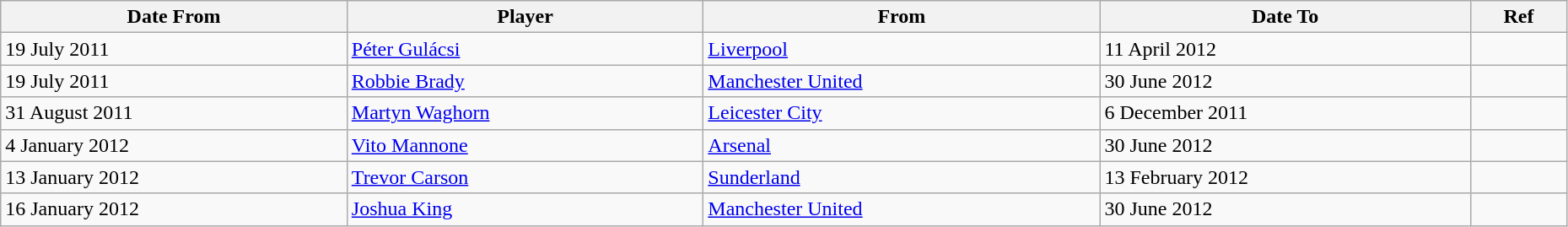<table class="wikitable" style="text-align:center; font-size:95&;width:98%; text-align:left">
<tr>
<th>Date From</th>
<th>Player</th>
<th>From</th>
<th>Date To</th>
<th>Ref</th>
</tr>
<tr>
<td>19 July 2011</td>
<td> <a href='#'>Péter Gulácsi</a></td>
<td> <a href='#'>Liverpool</a></td>
<td>11 April 2012</td>
<td></td>
</tr>
<tr>
<td>19 July 2011</td>
<td> <a href='#'>Robbie Brady</a></td>
<td> <a href='#'>Manchester United</a></td>
<td>30 June 2012</td>
<td></td>
</tr>
<tr>
<td>31 August 2011</td>
<td> <a href='#'>Martyn Waghorn</a></td>
<td> <a href='#'>Leicester City</a></td>
<td>6 December 2011</td>
<td></td>
</tr>
<tr>
<td>4 January 2012</td>
<td> <a href='#'>Vito Mannone</a></td>
<td> <a href='#'>Arsenal</a></td>
<td>30 June 2012</td>
<td></td>
</tr>
<tr>
<td>13 January 2012</td>
<td> <a href='#'>Trevor Carson</a></td>
<td> <a href='#'>Sunderland</a></td>
<td>13 February 2012</td>
<td></td>
</tr>
<tr>
<td>16 January 2012</td>
<td> <a href='#'>Joshua King</a></td>
<td> <a href='#'>Manchester United</a></td>
<td>30 June 2012</td>
<td></td>
</tr>
</table>
